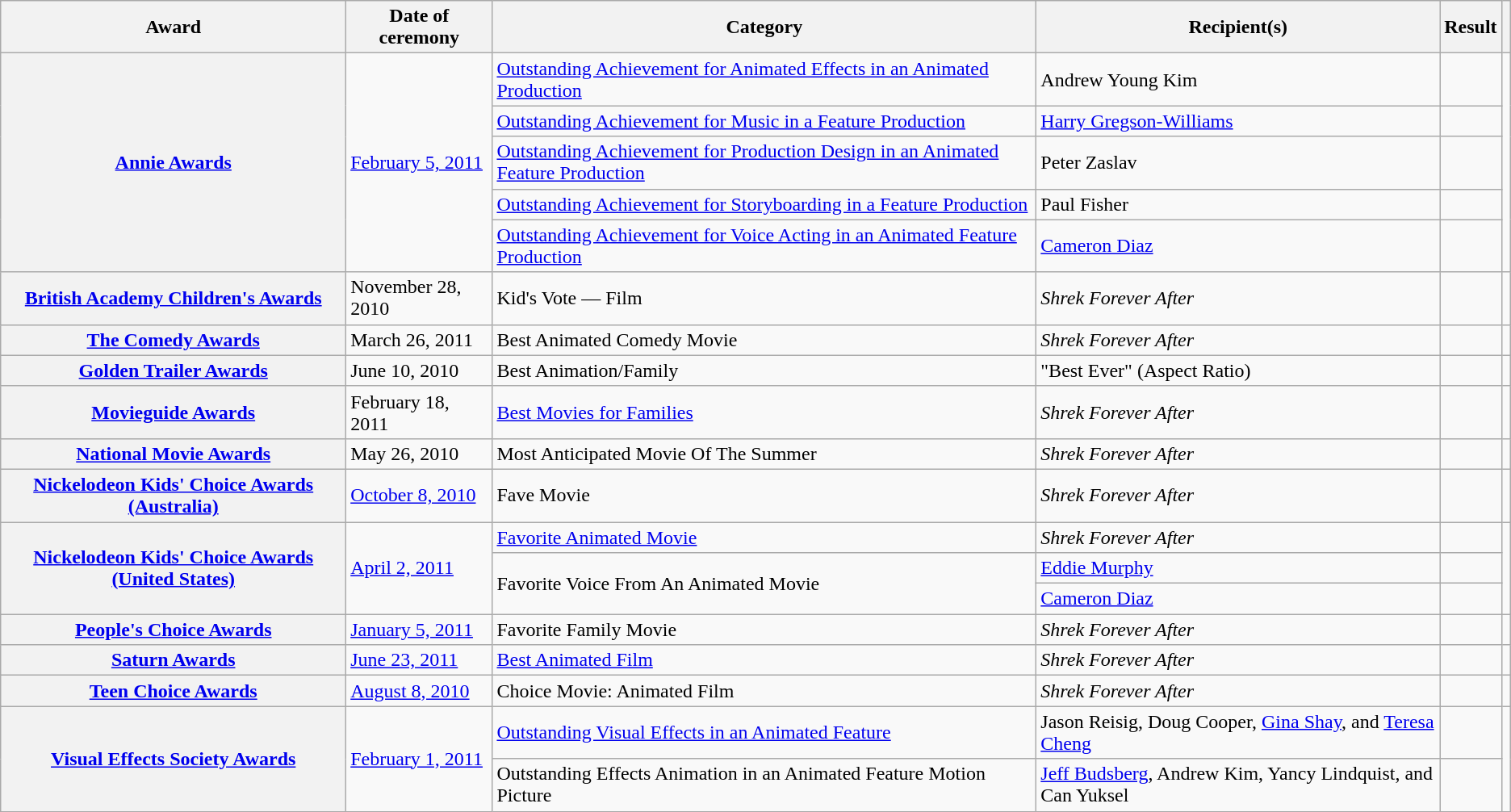<table class="wikitable sortable plainrowheaders">
<tr>
<th scope="col">Award</th>
<th scope="col">Date of ceremony</th>
<th scope="col">Category</th>
<th scope="col">Recipient(s)</th>
<th scope="col">Result</th>
<th scope="col" class="unsortable"></th>
</tr>
<tr>
<th scope="rowgroup" style="text-align:center;" rowspan="5"><a href='#'>Annie Awards</a></th>
<td rowspan="5"><a href='#'>February 5, 2011</a></td>
<td><a href='#'>Outstanding Achievement for Animated Effects in an Animated Production</a></td>
<td data-sort-value="Kim">Andrew Young Kim</td>
<td></td>
<td rowspan="5" style="text-align:center;"><br></td>
</tr>
<tr>
<td><a href='#'>Outstanding Achievement for Music in a Feature Production</a></td>
<td data-sort-value="Gregson-Williams"><a href='#'>Harry Gregson-Williams</a></td>
<td></td>
</tr>
<tr>
<td><a href='#'>Outstanding Achievement for Production Design in an Animated Feature Production</a></td>
<td data-sort-value="Zaslav">Peter Zaslav</td>
<td></td>
</tr>
<tr>
<td><a href='#'>Outstanding Achievement for Storyboarding in a Feature Production</a></td>
<td data-sort-value="Fisher">Paul Fisher</td>
<td></td>
</tr>
<tr>
<td><a href='#'>Outstanding Achievement for Voice Acting in an Animated Feature Production</a></td>
<td data-sort-value="Diaz"><a href='#'>Cameron Diaz</a></td>
<td></td>
</tr>
<tr>
<th scope="row" style="text-align:center;"><a href='#'>British Academy Children's Awards</a></th>
<td>November 28, 2010</td>
<td>Kid's Vote — Film</td>
<td><em>Shrek Forever After</em></td>
<td></td>
<td style="text-align:center;"></td>
</tr>
<tr>
<th scope="row" style="text-align:center;" data-sort-value="Comedy Awards"><a href='#'>The Comedy Awards</a></th>
<td>March 26, 2011</td>
<td>Best Animated Comedy Movie</td>
<td><em>Shrek Forever After</em></td>
<td></td>
<td style="text-align:center;"><br></td>
</tr>
<tr>
<th scope="row" style="text-align:center;"><a href='#'>Golden Trailer Awards</a></th>
<td>June 10, 2010</td>
<td>Best Animation/Family</td>
<td data-sort-value="Best Ever">"Best Ever" (Aspect Ratio)</td>
<td></td>
<td style="text-align:center;"></td>
</tr>
<tr>
<th scope="row" style="text-align:center;"><a href='#'>Movieguide Awards</a></th>
<td>February 18, 2011</td>
<td><a href='#'>Best Movies for Families</a></td>
<td><em>Shrek Forever After</em></td>
<td></td>
<td style="text-align:center;"><br></td>
</tr>
<tr>
<th scope="row" style="text-align:center;"><a href='#'>National Movie Awards</a></th>
<td>May 26, 2010</td>
<td>Most Anticipated Movie Of The Summer</td>
<td><em>Shrek Forever After</em></td>
<td></td>
<td style="text-align:center;"><br></td>
</tr>
<tr>
<th scope="row" style="text-align:center;"><a href='#'>Nickelodeon Kids' Choice Awards (Australia)</a></th>
<td><a href='#'>October 8, 2010</a></td>
<td>Fave Movie</td>
<td><em>Shrek Forever After</em></td>
<td></td>
<td style="text-align:center;"><br></td>
</tr>
<tr>
<th scope="rowgroup" style="text-align:center;" rowspan="3"><a href='#'>Nickelodeon Kids' Choice Awards (United States)</a></th>
<td rowspan="3"><a href='#'>April 2, 2011</a></td>
<td><a href='#'>Favorite Animated Movie</a></td>
<td><em>Shrek Forever After</em></td>
<td></td>
<td rowspan="3" style="text-align:center;"><br></td>
</tr>
<tr>
<td rowspan="2">Favorite Voice From An Animated Movie</td>
<td data-sort-value="Murphy"><a href='#'>Eddie Murphy</a></td>
<td></td>
</tr>
<tr>
<td data-sort-value="Diaz"><a href='#'>Cameron Diaz</a></td>
<td></td>
</tr>
<tr>
<th scope="row" style="text-align:center;"><a href='#'>People's Choice Awards</a></th>
<td><a href='#'>January 5, 2011</a></td>
<td>Favorite Family Movie</td>
<td><em>Shrek Forever After</em></td>
<td></td>
<td style="text-align:center;"><br></td>
</tr>
<tr>
<th scope="row" style="text-align:center;"><a href='#'>Saturn Awards</a></th>
<td><a href='#'>June 23, 2011</a></td>
<td><a href='#'>Best Animated Film</a></td>
<td><em>Shrek Forever After</em></td>
<td></td>
<td style="text-align:center;"></td>
</tr>
<tr>
<th scope="row" style="text-align:center;"><a href='#'>Teen Choice Awards</a></th>
<td><a href='#'>August 8, 2010</a></td>
<td>Choice Movie: Animated Film</td>
<td><em>Shrek Forever After</em></td>
<td></td>
<td style="text-align:center;"><br></td>
</tr>
<tr>
<th scope="rowgroup" style="text-align:center;" rowspan="2"><a href='#'>Visual Effects Society Awards</a></th>
<td rowspan="2"><a href='#'>February 1, 2011</a></td>
<td><a href='#'>Outstanding Visual Effects in an Animated Feature</a></td>
<td data-sort-value="Reisig">Jason Reisig, Doug Cooper, <a href='#'>Gina Shay</a>, and <a href='#'>Teresa Cheng</a></td>
<td></td>
<td rowspan="2" style="text-align:center;"><br></td>
</tr>
<tr>
<td>Outstanding Effects Animation in an Animated Feature Motion Picture</td>
<td data-sort-value="Budsberg"><a href='#'>Jeff Budsberg</a>, Andrew Kim, Yancy Lindquist, and Can Yuksel</td>
<td></td>
</tr>
</table>
